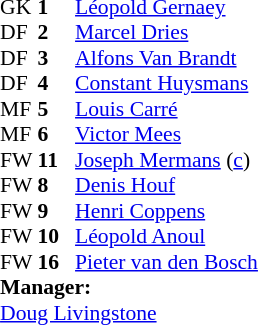<table cellspacing="0" cellpadding="0" style="font-size:90%; margin:0.2em auto;">
<tr>
<th width="25"></th>
<th width="25"></th>
</tr>
<tr>
<td>GK</td>
<td><strong>1</strong></td>
<td><a href='#'>Léopold Gernaey</a></td>
</tr>
<tr>
<td>DF</td>
<td><strong>2</strong></td>
<td><a href='#'>Marcel Dries</a></td>
</tr>
<tr>
<td>DF</td>
<td><strong>3</strong></td>
<td><a href='#'>Alfons Van Brandt</a></td>
</tr>
<tr>
<td>DF</td>
<td><strong>4</strong></td>
<td><a href='#'>Constant Huysmans</a></td>
</tr>
<tr>
<td>MF</td>
<td><strong>5</strong></td>
<td><a href='#'>Louis Carré</a></td>
</tr>
<tr>
<td>MF</td>
<td><strong>6</strong></td>
<td><a href='#'>Victor Mees</a></td>
</tr>
<tr>
<td>FW</td>
<td><strong>11</strong></td>
<td><a href='#'>Joseph Mermans</a> (<a href='#'>c</a>)</td>
</tr>
<tr>
<td>FW</td>
<td><strong>8</strong></td>
<td><a href='#'>Denis Houf</a></td>
</tr>
<tr>
<td>FW</td>
<td><strong>9</strong></td>
<td><a href='#'>Henri Coppens</a></td>
</tr>
<tr>
<td>FW</td>
<td><strong>10</strong></td>
<td><a href='#'>Léopold Anoul</a></td>
</tr>
<tr>
<td>FW</td>
<td><strong>16</strong></td>
<td><a href='#'>Pieter van den Bosch</a></td>
</tr>
<tr>
<td colspan=3><strong>Manager:</strong></td>
</tr>
<tr>
<td colspan="4"> <a href='#'>Doug Livingstone</a></td>
</tr>
</table>
